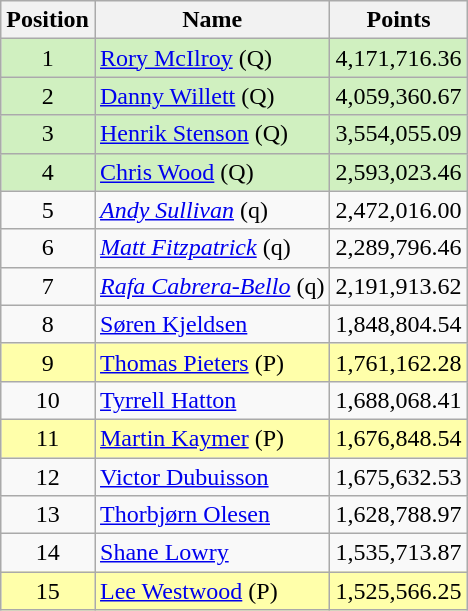<table class="wikitable">
<tr>
<th>Position</th>
<th>Name</th>
<th>Points</th>
</tr>
<tr style="background:#d0f0c0;">
<td align=center>1</td>
<td><a href='#'>Rory McIlroy</a> (Q)</td>
<td align=right>4,171,716.36</td>
</tr>
<tr style="background:#d0f0c0;">
<td align=center>2</td>
<td><a href='#'>Danny Willett</a> (Q)</td>
<td align=right>4,059,360.67</td>
</tr>
<tr style="background:#d0f0c0;">
<td align=center>3</td>
<td><a href='#'>Henrik Stenson</a> (Q)</td>
<td align=right>3,554,055.09</td>
</tr>
<tr style="background:#d0f0c0;">
<td align=center>4</td>
<td><a href='#'>Chris Wood</a> (Q)</td>
<td align=right>2,593,023.46</td>
</tr>
<tr>
<td align=center>5</td>
<td><em><a href='#'>Andy Sullivan</a></em> (q)</td>
<td align=right>2,472,016.00</td>
</tr>
<tr>
<td align=center>6</td>
<td><em><a href='#'>Matt Fitzpatrick</a></em> (q)</td>
<td align=right>2,289,796.46</td>
</tr>
<tr>
<td align=center>7</td>
<td><em><a href='#'>Rafa Cabrera-Bello</a></em> (q)</td>
<td align=right>2,191,913.62</td>
</tr>
<tr>
<td align=center>8</td>
<td><a href='#'>Søren Kjeldsen</a></td>
<td align=right>1,848,804.54</td>
</tr>
<tr style="background:#ffa;">
<td align=center>9</td>
<td><a href='#'>Thomas Pieters</a> (P)</td>
<td align=right>1,761,162.28</td>
</tr>
<tr>
<td align=center>10</td>
<td><a href='#'>Tyrrell Hatton</a></td>
<td align=right>1,688,068.41</td>
</tr>
<tr style="background:#ffa;">
<td align=center>11</td>
<td><a href='#'>Martin Kaymer</a> (P)</td>
<td align=right>1,676,848.54</td>
</tr>
<tr>
<td align=center>12</td>
<td><a href='#'>Victor Dubuisson</a></td>
<td align=right>1,675,632.53</td>
</tr>
<tr>
<td align=center>13</td>
<td><a href='#'>Thorbjørn Olesen</a></td>
<td align=right>1,628,788.97</td>
</tr>
<tr>
<td align=center>14</td>
<td><a href='#'>Shane Lowry</a></td>
<td align=right>1,535,713.87</td>
</tr>
<tr style="background:#ffa;">
<td align=center>15</td>
<td><a href='#'>Lee Westwood</a> (P)</td>
<td align=right>1,525,566.25</td>
</tr>
</table>
